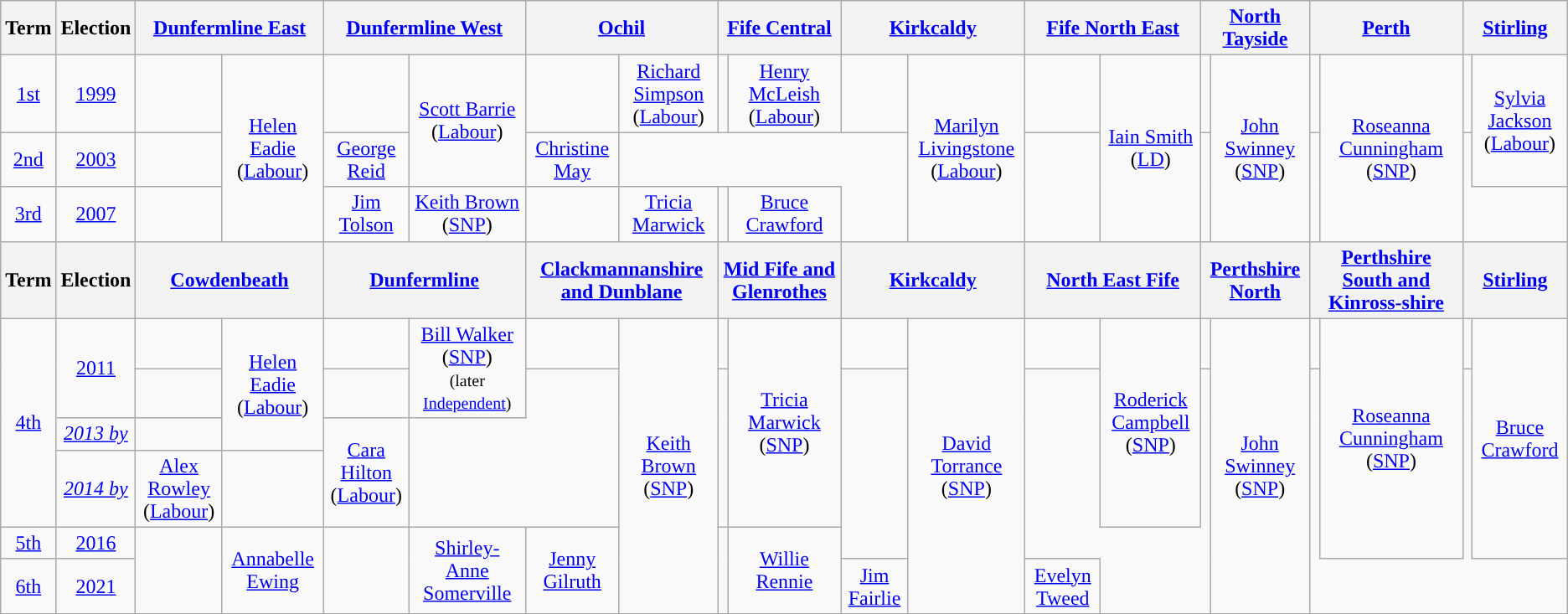<table class="wikitable" style="text-align:center">
<tr>
<th>Term</th>
<th>Election</th>
<th colspan="2"><a href='#'>Dunfermline East</a></th>
<th colspan="2"><a href='#'>Dunfermline West</a></th>
<th colspan="2"><a href='#'>Ochil</a></th>
<th colspan="2"><a href='#'>Fife Central</a></th>
<th colspan="2"><a href='#'>Kirkcaldy</a></th>
<th colspan="2"><a href='#'>Fife North East</a></th>
<th colspan="2"><a href='#'>North Tayside</a></th>
<th colspan="2"><a href='#'>Perth</a></th>
<th colspan="2"><a href='#'>Stirling</a></th>
</tr>
<tr>
<td><a href='#'>1st</a></td>
<td><a href='#'>1999</a></td>
<td></td>
<td rowspan="3"><a href='#'>Helen Eadie</a><br>(<a href='#'>Labour</a>)</td>
<td></td>
<td rowspan="2"><a href='#'>Scott Barrie</a><br>(<a href='#'>Labour</a>)</td>
<td></td>
<td><a href='#'>Richard Simpson</a><br>(<a href='#'>Labour</a>)</td>
<td></td>
<td><a href='#'>Henry McLeish</a><br>(<a href='#'>Labour</a>)</td>
<td></td>
<td rowspan="3"><a href='#'>Marilyn Livingstone</a><br>(<a href='#'>Labour</a>)</td>
<td></td>
<td rowspan="3"><a href='#'>Iain Smith</a><br>(<a href='#'>LD</a>)</td>
<td></td>
<td rowspan="3"><a href='#'>John Swinney</a><br>(<a href='#'>SNP</a>)</td>
<td></td>
<td rowspan="3"><a href='#'>Roseanna Cunningham</a> <br>(<a href='#'>SNP</a>)</td>
<td></td>
<td rowspan="2"><a href='#'>Sylvia Jackson</a><br>(<a href='#'>Labour</a>)</td>
</tr>
<tr>
<td><a href='#'>2nd</a></td>
<td><a href='#'>2003</a></td>
<td></td>
<td><a href='#'>George Reid</a><br></td>
<td><a href='#'>Christine May</a><br></td>
</tr>
<tr>
<td><a href='#'>3rd</a></td>
<td><a href='#'>2007</a></td>
<td></td>
<td><a href='#'>Jim Tolson</a><br></td>
<td><a href='#'>Keith Brown</a><br>(<a href='#'>SNP</a>)</td>
<td></td>
<td><a href='#'>Tricia Marwick</a><br></td>
<td></td>
<td><a href='#'>Bruce Crawford</a><br></td>
</tr>
<tr>
<th>Term</th>
<th>Election</th>
<th colspan="2"><a href='#'>Cowdenbeath</a></th>
<th colspan="2"><a href='#'>Dunfermline</a></th>
<th colspan="2"><a href='#'>Clackmannanshire and Dunblane</a></th>
<th colspan="2"><a href='#'>Mid Fife and Glenrothes</a></th>
<th colspan="2"><a href='#'>Kirkcaldy</a></th>
<th colspan="2"><a href='#'>North East Fife</a></th>
<th colspan="2"><a href='#'>Perthshire North</a></th>
<th colspan="2"><a href='#'>Perthshire South and Kinross-shire</a></th>
<th colspan="2"><a href='#'>Stirling</a></th>
</tr>
<tr>
<td rowspan="4"><a href='#'>4th</a></td>
<td rowspan="2"><a href='#'>2011</a></td>
<td></td>
<td rowspan="3"><a href='#'>Helen Eadie</a><br>(<a href='#'>Labour</a>)</td>
<td></td>
<td rowspan="2"><a href='#'>Bill Walker</a><br>(<a href='#'>SNP</a>)<br><small>(later <a href='#'>Independent</a>)</small></td>
<td></td>
<td rowspan="6"><a href='#'>Keith Brown</a><br>(<a href='#'>SNP</a>)</td>
<td></td>
<td rowspan="4"><a href='#'>Tricia Marwick</a><br>(<a href='#'>SNP</a>)</td>
<td></td>
<td rowspan="6"><a href='#'>David Torrance</a><br>(<a href='#'>SNP</a>)</td>
<td></td>
<td rowspan="4"><a href='#'>Roderick Campbell</a><br>(<a href='#'>SNP</a>)</td>
<td></td>
<td rowspan="6"><a href='#'>John Swinney</a><br>(<a href='#'>SNP</a>)</td>
<td></td>
<td rowspan="5"><a href='#'>Roseanna Cunningham</a> <br>(<a href='#'>SNP</a>)</td>
<td></td>
<td rowspan="5"><a href='#'>Bruce Crawford</a><br></td>
</tr>
<tr>
<td></td>
</tr>
<tr>
<td><em><a href='#'>2013 by</a></em></td>
<td></td>
<td rowspan="2"><a href='#'>Cara Hilton</a><br>(<a href='#'>Labour</a>)</td>
</tr>
<tr>
<td><em><a href='#'>2014 by</a></em></td>
<td><a href='#'>Alex Rowley</a><br>(<a href='#'>Labour</a>)</td>
</tr>
<tr>
<td><a href='#'>5th</a></td>
<td><a href='#'>2016</a></td>
<td rowspan="2"></td>
<td rowspan="2"><a href='#'>Annabelle Ewing</a><br></td>
<td rowspan="2"></td>
<td rowspan="2"><a href='#'>Shirley-Anne Somerville</a><br></td>
<td rowspan="2"><a href='#'>Jenny Gilruth</a><br></td>
<td rowspan="2"></td>
<td rowspan="2"><a href='#'>Willie Rennie</a><br></td>
</tr>
<tr>
<td><a href='#'>6th</a></td>
<td><a href='#'>2021</a></td>
<td rowspan="1"><a href='#'>Jim Fairlie</a><br></td>
<td><a href='#'>Evelyn Tweed</a><br></td>
</tr>
<tr>
</tr>
</table>
